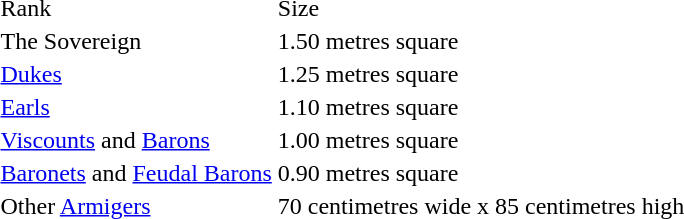<table>
<tr>
<td>Rank</td>
<td>Size</td>
</tr>
<tr>
<td>The Sovereign</td>
<td>1.50 metres square</td>
</tr>
<tr>
<td><a href='#'>Dukes</a></td>
<td>1.25 metres square</td>
</tr>
<tr>
<td><a href='#'>Earls</a></td>
<td>1.10 metres square</td>
</tr>
<tr>
<td><a href='#'>Viscounts</a> and <a href='#'>Barons</a></td>
<td>1.00 metres square</td>
</tr>
<tr>
<td><a href='#'>Baronets</a> and <a href='#'>Feudal Barons</a></td>
<td>0.90 metres square</td>
</tr>
<tr>
<td>Other <a href='#'>Armigers</a></td>
<td>70 centimetres wide x 85 centimetres high</td>
</tr>
</table>
